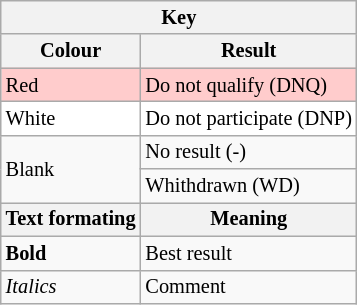<table class="wikitable" style="margin-right:0; font-size:85%">
<tr>
<th colspan="2">Key</th>
</tr>
<tr>
<th>Colour</th>
<th>Result</th>
</tr>
<tr style="background-color:#FFCCCC">
<td>Red</td>
<td>Do not qualify (DNQ)</td>
</tr>
<tr style="background-color:#ffffff">
<td>White</td>
<td>Do not participate (DNP)</td>
</tr>
<tr>
<td rowspan="2">Blank</td>
<td>No result (-)</td>
</tr>
<tr>
<td>Whithdrawn (WD)</td>
</tr>
<tr>
<th>Text formating</th>
<th>Meaning</th>
</tr>
<tr>
<td><strong>Bold</strong></td>
<td>Best result</td>
</tr>
<tr>
<td><em>Italics</em></td>
<td>Comment</td>
</tr>
</table>
